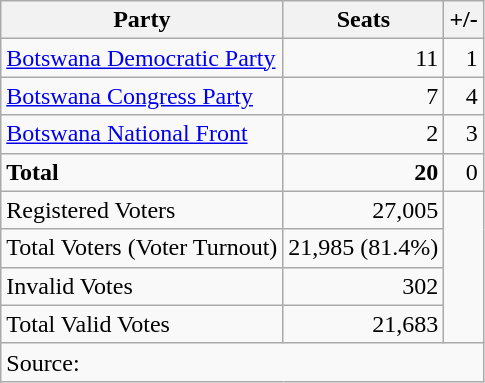<table class=wikitable style=text-align:right>
<tr>
<th>Party</th>
<th>Seats</th>
<th>+/-</th>
</tr>
<tr>
<td align=left><a href='#'>Botswana Democratic Party</a></td>
<td>11</td>
<td>1</td>
</tr>
<tr>
<td align=left><a href='#'>Botswana Congress Party</a></td>
<td>7</td>
<td>4</td>
</tr>
<tr>
<td align=left><a href='#'>Botswana National Front</a></td>
<td>2</td>
<td>3</td>
</tr>
<tr>
<td align=left><strong>Total</strong></td>
<td><strong>20</strong></td>
<td>0</td>
</tr>
<tr>
<td align=left>Registered Voters</td>
<td>27,005</td>
</tr>
<tr>
<td align=left>Total Voters (Voter Turnout)</td>
<td>21,985 (81.4%)</td>
</tr>
<tr>
<td align=left>Invalid Votes</td>
<td>302</td>
</tr>
<tr>
<td align=left>Total Valid Votes</td>
<td>21,683</td>
</tr>
<tr>
<td colspan=4 align=left>Source: </td>
</tr>
</table>
